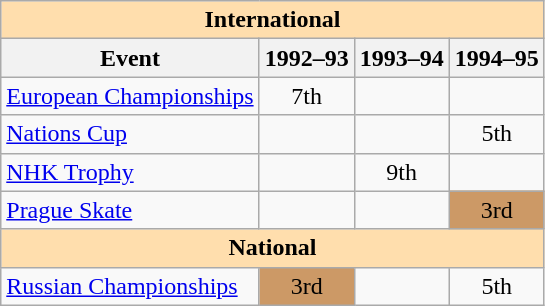<table class="wikitable" style="text-align:center">
<tr>
<th style="background-color: #ffdead; " colspan=4 align=center><strong>International</strong></th>
</tr>
<tr>
<th>Event</th>
<th>1992–93</th>
<th>1993–94</th>
<th>1994–95</th>
</tr>
<tr>
<td align=left><a href='#'>European Championships</a></td>
<td>7th</td>
<td></td>
<td></td>
</tr>
<tr>
<td align=left><a href='#'>Nations Cup</a></td>
<td></td>
<td></td>
<td>5th</td>
</tr>
<tr>
<td align=left><a href='#'>NHK Trophy</a></td>
<td></td>
<td>9th</td>
<td></td>
</tr>
<tr>
<td align=left><a href='#'>Prague Skate</a></td>
<td></td>
<td></td>
<td bgcolor=cc9966>3rd</td>
</tr>
<tr>
<th style="background-color: #ffdead; " colspan=4 align=center><strong>National</strong></th>
</tr>
<tr>
<td align=left><a href='#'>Russian Championships</a></td>
<td bgcolor=cc9966>3rd</td>
<td></td>
<td>5th</td>
</tr>
</table>
